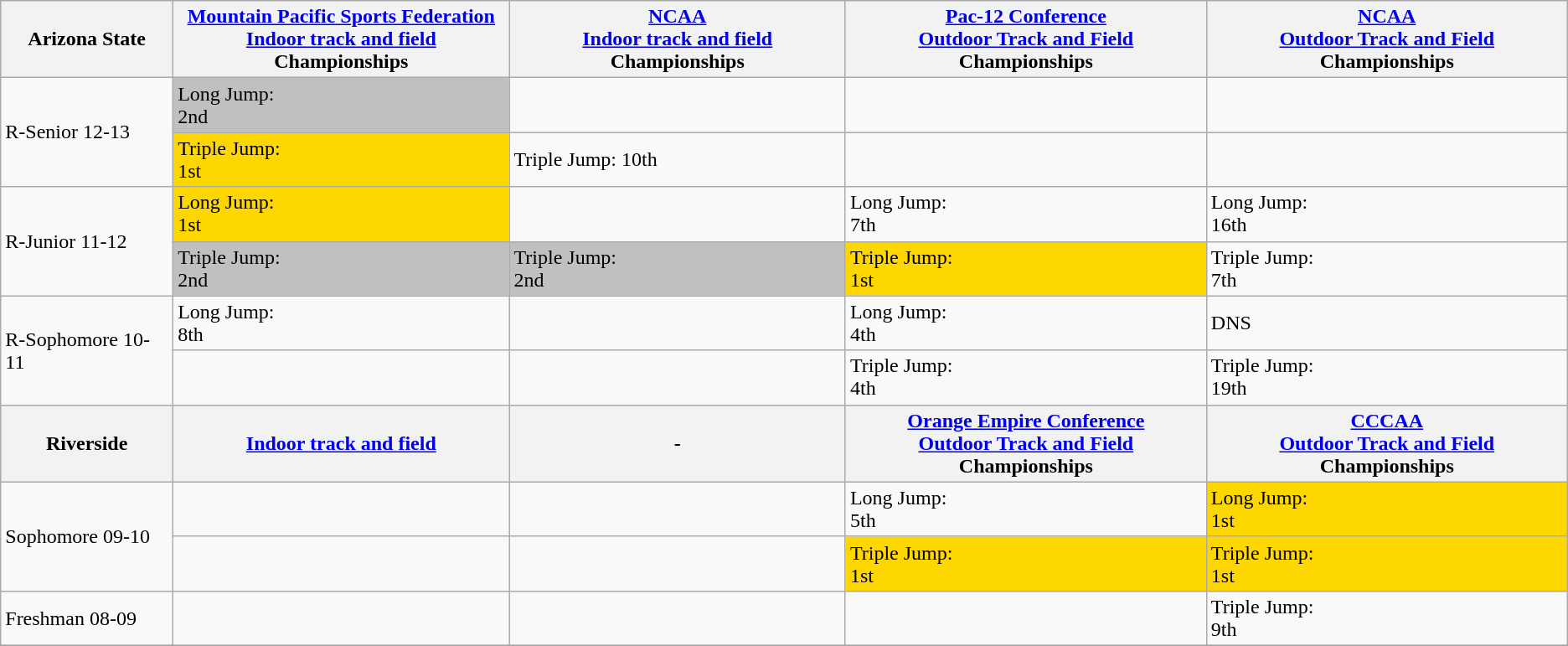<table class="wikitable sortable">
<tr>
<th>Arizona State</th>
<th><a href='#'>Mountain Pacific Sports Federation</a> <br><a href='#'>Indoor track and field</a> Championships</th>
<th><a href='#'>NCAA</a><br> <a href='#'>Indoor track and field</a> Championships</th>
<th><a href='#'>Pac-12 Conference</a> <br><a href='#'>Outdoor Track and Field</a> Championships</th>
<th><a href='#'>NCAA</a><br> <a href='#'>Outdoor Track and Field</a> Championships</th>
</tr>
<tr>
<td Rowspan=2>R-Senior 12-13</td>
<td bgcolor=silver>Long Jump:<br> 2nd</td>
<td></td>
<td></td>
<td></td>
</tr>
<tr>
<td bgcolor=gold>Triple Jump:<br> 1st</td>
<td>Triple Jump: 10th</td>
<td></td>
<td></td>
</tr>
<tr>
<td Rowspan=2>R-Junior 11-12</td>
<td bgcolor=gold>Long Jump:<br> 1st</td>
<td></td>
<td>Long Jump:<br> 7th</td>
<td>Long Jump:<br> 16th</td>
</tr>
<tr>
<td bgcolor=silver>Triple Jump:<br> 2nd</td>
<td bgcolor=silver>Triple Jump:<br> 2nd</td>
<td bgcolor=gold>Triple Jump:<br> 1st</td>
<td>Triple Jump:<br> 7th</td>
</tr>
<tr>
<td Rowspan=2>R-Sophomore 10-11</td>
<td>Long Jump:<br> 8th</td>
<td></td>
<td>Long Jump:<br> 4th</td>
<td>DNS</td>
</tr>
<tr>
<td></td>
<td></td>
<td>Triple Jump:<br> 4th</td>
<td>Triple Jump:<br> 19th</td>
</tr>
<tr>
<th>Riverside</th>
<th><a href='#'>Indoor track and field</a></th>
<th>-</th>
<th><a href='#'>Orange Empire Conference</a> <br><a href='#'>Outdoor Track and Field</a><br>Championships</th>
<th><a href='#'>CCCAA</a><br> <a href='#'>Outdoor Track and Field</a><br>Championships</th>
</tr>
<tr>
<td Rowspan=2>Sophomore 09-10</td>
<td></td>
<td></td>
<td>Long Jump:<br> 5th</td>
<td bgcolor=gold>Long Jump:<br> 1st</td>
</tr>
<tr>
<td></td>
<td></td>
<td bgcolor=gold>Triple Jump:<br> 1st</td>
<td bgcolor=gold>Triple Jump:<br> 1st</td>
</tr>
<tr>
<td>Freshman 08-09</td>
<td></td>
<td></td>
<td></td>
<td>Triple Jump:<br> 9th</td>
</tr>
<tr>
</tr>
</table>
